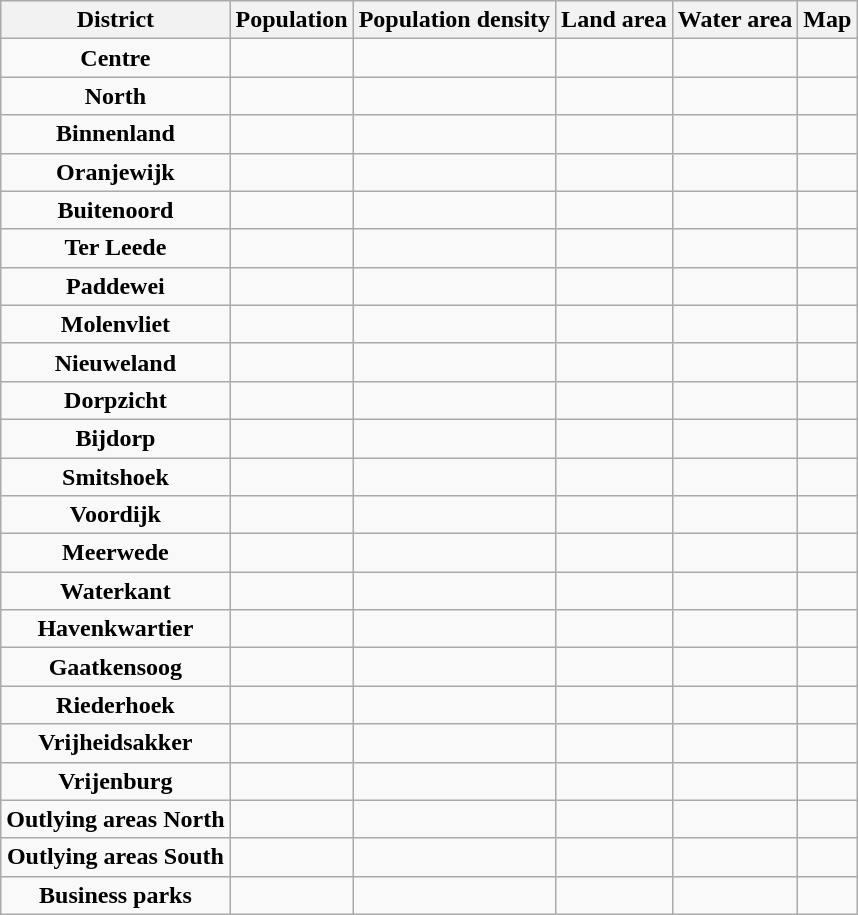<table class="wikitable collapsible collapsed plainrowheaders sortable" style="text-align: center;">
<tr>
<th scope="col">District</th>
<th scope="col">Population</th>
<th scope="col">Population density</th>
<th scope="col">Land area</th>
<th scope="col">Water area</th>
<th scope="col" class=unsortable>Map</th>
</tr>
<tr>
<th scope="row" style="background-color:transparent">Centre</th>
<td align=center></td>
<td></td>
<td></td>
<td></td>
<td></td>
</tr>
<tr>
<th scope="row" style="background-color:transparent">North</th>
<td align=center></td>
<td></td>
<td></td>
<td></td>
<td></td>
</tr>
<tr>
<th scope="row" style="background-color:transparent">Binnenland</th>
<td align=center></td>
<td></td>
<td></td>
<td></td>
<td></td>
</tr>
<tr>
<th scope="row" style="background-color:transparent">Oranjewijk</th>
<td align=center></td>
<td></td>
<td></td>
<td></td>
<td></td>
</tr>
<tr>
<th scope="row" style="background-color:transparent">Buitenoord</th>
<td align=center></td>
<td></td>
<td></td>
<td></td>
<td></td>
</tr>
<tr>
<th scope="row" style="background-color:transparent">Ter Leede</th>
<td align=center></td>
<td></td>
<td></td>
<td></td>
<td></td>
</tr>
<tr>
<th scope="row" style="background-color:transparent">Paddewei</th>
<td align=center></td>
<td></td>
<td></td>
<td></td>
<td></td>
</tr>
<tr>
<th scope="row" style="background-color:transparent">Molenvliet</th>
<td align=center></td>
<td></td>
<td></td>
<td></td>
<td></td>
</tr>
<tr>
<th scope="row" style="background-color:transparent">Nieuweland</th>
<td align=center></td>
<td></td>
<td></td>
<td></td>
<td></td>
</tr>
<tr>
<th scope="row" style="background-color:transparent">Dorpzicht</th>
<td align=center></td>
<td></td>
<td></td>
<td></td>
<td></td>
</tr>
<tr>
<th scope="row" style="background-color:transparent">Bijdorp</th>
<td align=center></td>
<td></td>
<td></td>
<td></td>
<td></td>
</tr>
<tr>
<th scope="row" style="background-color:transparent">Smitshoek</th>
<td align=center></td>
<td></td>
<td></td>
<td></td>
<td></td>
</tr>
<tr>
<th scope="row" style="background-color:transparent">Voordijk</th>
<td align=center></td>
<td></td>
<td></td>
<td></td>
<td></td>
</tr>
<tr>
<th scope="row" style="background-color:transparent">Meerwede</th>
<td align=center></td>
<td></td>
<td></td>
<td></td>
<td></td>
</tr>
<tr>
<th scope="row" style="background-color:transparent">Waterkant</th>
<td align=center></td>
<td></td>
<td></td>
<td></td>
<td></td>
</tr>
<tr>
<th scope="row" style="background-color:transparent">Havenkwartier</th>
<td align=center></td>
<td></td>
<td></td>
<td></td>
<td></td>
</tr>
<tr>
<th scope="row" style="background-color:transparent">Gaatkensoog</th>
<td align=center></td>
<td></td>
<td></td>
<td></td>
<td></td>
</tr>
<tr>
<th scope="row" style="background-color:transparent">Riederhoek</th>
<td align=center></td>
<td></td>
<td></td>
<td></td>
<td></td>
</tr>
<tr>
<th scope="row" style="background-color:transparent">Vrijheidsakker</th>
<td align=center></td>
<td></td>
<td></td>
<td></td>
<td></td>
</tr>
<tr>
<th scope="row" style="background-color:transparent">Vrijenburg</th>
<td align=center></td>
<td></td>
<td></td>
<td></td>
<td></td>
</tr>
<tr>
<th scope="row" style="background-color:transparent">Outlying areas North</th>
<td align=center></td>
<td></td>
<td></td>
<td></td>
<td></td>
</tr>
<tr>
<th scope="row" style="background-color:transparent">Outlying areas South</th>
<td align=center></td>
<td></td>
<td></td>
<td></td>
<td></td>
</tr>
<tr>
<th scope="row" style="background-color:transparent">Business parks</th>
<td align=center></td>
<td></td>
<td></td>
<td></td>
<td></td>
</tr>
</table>
